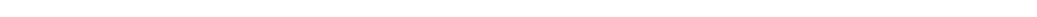<table style="width:88%; text-align:center;">
<tr style="color:white;">
<td style="background:"><strong>79</strong></td>
<td style="background:"><strong>4</strong></td>
<td style="background:"><strong>69</strong></td>
</tr>
</table>
